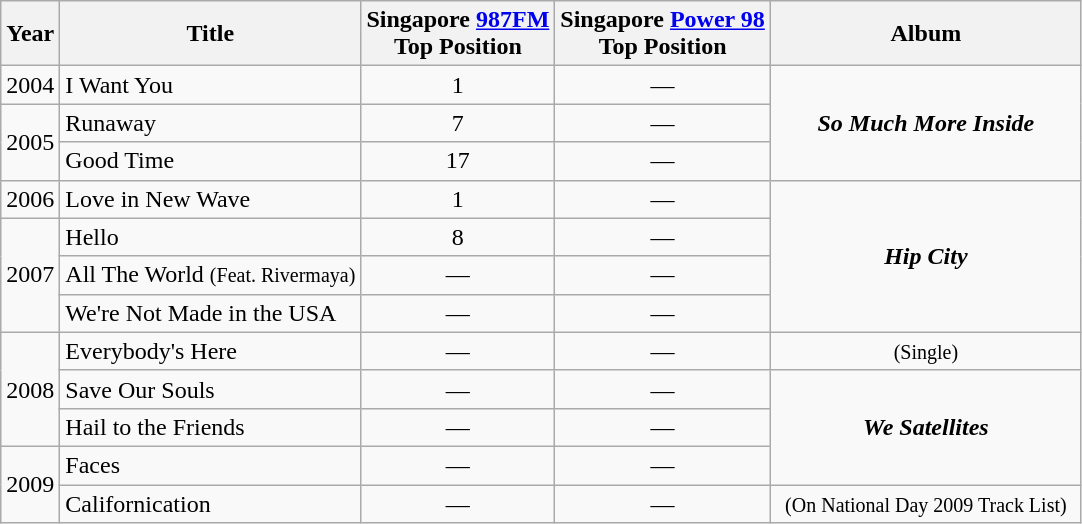<table class="wikitable">
<tr>
<th align="center">Year</th>
<th align="center">Title</th>
<th align="center">Singapore <a href='#'>987FM</a><br>Top Position</th>
<th align="center">Singapore <a href='#'>Power 98</a><br>Top Position</th>
<th align="center">Album</th>
</tr>
<tr>
<td align="center" rowspan="1">2004</td>
<td align="left">I Want You</td>
<td align="center">1</td>
<td align="center">—</td>
<td align="center" rowspan="3" width="200"><strong><em>So Much More Inside</em></strong></td>
</tr>
<tr>
<td align="center" rowspan="2">2005</td>
<td align="left">Runaway</td>
<td align="center">7</td>
<td align="center">—</td>
</tr>
<tr>
<td align="left">Good Time</td>
<td align="center">17</td>
<td align="center">—</td>
</tr>
<tr>
<td align="center" rowspan="1">2006</td>
<td align="left">Love in New Wave</td>
<td align="center">1</td>
<td align="center">—</td>
<td align="center" rowspan="4" width="200"><strong><em>Hip City</em></strong></td>
</tr>
<tr>
<td align="center" rowspan="3">2007</td>
<td align="left">Hello</td>
<td align="center">8</td>
<td align="center">—</td>
</tr>
<tr>
<td align="left">All The World <small>(Feat. Rivermaya)</small></td>
<td align="center">—</td>
<td align="center">—</td>
</tr>
<tr>
<td align="left">We're Not Made in the USA</td>
<td align="center">—</td>
<td align="center">—</td>
</tr>
<tr>
<td align="center" rowspan="3">2008</td>
<td align="left">Everybody's Here</td>
<td align="center">—</td>
<td align="center">—</td>
<td align="center" rowspan="1" width="200"><small>(Single)</small></td>
</tr>
<tr>
<td align="left">Save Our Souls</td>
<td align="center">—</td>
<td align="center">—</td>
<td align="center" rowspan="3" width="200"><strong><em>We Satellites</em></strong></td>
</tr>
<tr>
<td align="left">Hail to the Friends</td>
<td align="center">—</td>
<td align="center">—</td>
</tr>
<tr>
<td align="center" rowspan="2">2009</td>
<td align="left">Faces</td>
<td align="center">—</td>
<td align="center">—</td>
</tr>
<tr>
<td align="left">Californication</td>
<td align="center">—</td>
<td align="center">—</td>
<td align="center" rowspan="1" width="200"><small>(On National Day 2009 Track List)</small></td>
</tr>
</table>
